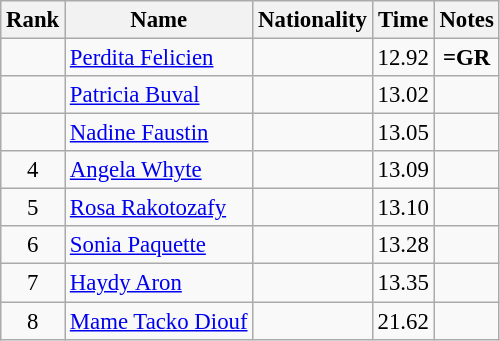<table class="wikitable sortable" style="text-align:center;font-size:95%">
<tr>
<th>Rank</th>
<th>Name</th>
<th>Nationality</th>
<th>Time</th>
<th>Notes</th>
</tr>
<tr>
<td></td>
<td align=left><a href='#'>Perdita Felicien</a></td>
<td align=left></td>
<td>12.92</td>
<td><strong>=GR</strong></td>
</tr>
<tr>
<td></td>
<td align=left><a href='#'>Patricia Buval</a></td>
<td align=left></td>
<td>13.02</td>
<td></td>
</tr>
<tr>
<td></td>
<td align=left><a href='#'>Nadine Faustin</a></td>
<td align=left></td>
<td>13.05</td>
<td></td>
</tr>
<tr>
<td>4</td>
<td align=left><a href='#'>Angela Whyte</a></td>
<td align=left></td>
<td>13.09</td>
<td></td>
</tr>
<tr>
<td>5</td>
<td align=left><a href='#'>Rosa Rakotozafy</a></td>
<td align=left></td>
<td>13.10</td>
<td></td>
</tr>
<tr>
<td>6</td>
<td align=left><a href='#'>Sonia Paquette</a></td>
<td align=left></td>
<td>13.28</td>
<td></td>
</tr>
<tr>
<td>7</td>
<td align=left><a href='#'>Haydy Aron</a></td>
<td align=left></td>
<td>13.35</td>
<td></td>
</tr>
<tr>
<td>8</td>
<td align=left><a href='#'>Mame Tacko Diouf</a></td>
<td align=left></td>
<td>21.62</td>
<td></td>
</tr>
</table>
